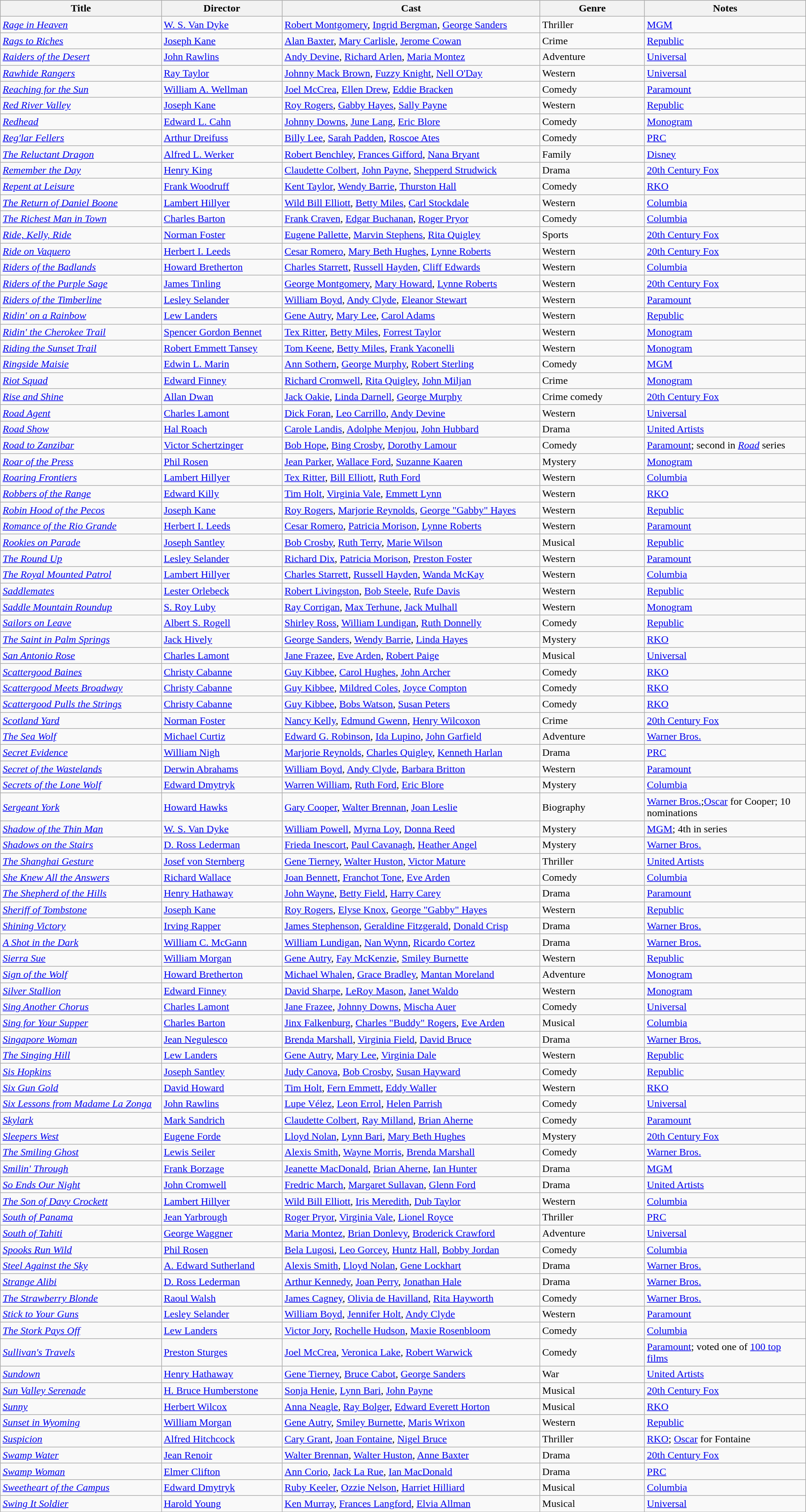<table class="wikitable" style="width:100%;">
<tr>
<th style="width:20%;">Title</th>
<th style="width:15%;">Director</th>
<th style="width:32%;">Cast</th>
<th style="width:13%;">Genre</th>
<th style="width:20%;">Notes</th>
</tr>
<tr>
<td><em><a href='#'>Rage in Heaven</a></em></td>
<td><a href='#'>W. S. Van Dyke</a></td>
<td><a href='#'>Robert Montgomery</a>, <a href='#'>Ingrid Bergman</a>, <a href='#'>George Sanders</a></td>
<td>Thriller</td>
<td><a href='#'>MGM</a></td>
</tr>
<tr>
<td><em><a href='#'>Rags to Riches</a></em></td>
<td><a href='#'>Joseph Kane</a></td>
<td><a href='#'>Alan Baxter</a>, <a href='#'>Mary Carlisle</a>, <a href='#'>Jerome Cowan</a></td>
<td>Crime</td>
<td><a href='#'>Republic</a></td>
</tr>
<tr>
<td><em><a href='#'>Raiders of the Desert</a></em></td>
<td><a href='#'>John Rawlins</a></td>
<td><a href='#'>Andy Devine</a>, <a href='#'>Richard Arlen</a>, <a href='#'>Maria Montez</a></td>
<td>Adventure</td>
<td><a href='#'>Universal</a></td>
</tr>
<tr>
<td><em><a href='#'>Rawhide Rangers</a></em></td>
<td><a href='#'>Ray Taylor</a></td>
<td><a href='#'>Johnny Mack Brown</a>, <a href='#'>Fuzzy Knight</a>, <a href='#'>Nell O'Day</a></td>
<td>Western</td>
<td><a href='#'>Universal</a></td>
</tr>
<tr>
<td><em><a href='#'>Reaching for the Sun</a></em></td>
<td><a href='#'>William A. Wellman</a></td>
<td><a href='#'>Joel McCrea</a>, <a href='#'>Ellen Drew</a>, <a href='#'>Eddie Bracken</a></td>
<td>Comedy</td>
<td><a href='#'>Paramount</a></td>
</tr>
<tr>
<td><em><a href='#'>Red River Valley</a></em></td>
<td><a href='#'>Joseph Kane</a></td>
<td><a href='#'>Roy Rogers</a>, <a href='#'>Gabby Hayes</a>, <a href='#'>Sally Payne</a></td>
<td>Western</td>
<td><a href='#'>Republic</a></td>
</tr>
<tr>
<td><em><a href='#'>Redhead</a></em></td>
<td><a href='#'>Edward L. Cahn</a></td>
<td><a href='#'>Johnny Downs</a>, <a href='#'>June Lang</a>, <a href='#'>Eric Blore</a></td>
<td>Comedy</td>
<td><a href='#'>Monogram</a></td>
</tr>
<tr>
<td><em><a href='#'>Reg'lar Fellers</a></em></td>
<td><a href='#'>Arthur Dreifuss</a></td>
<td><a href='#'>Billy Lee</a>, <a href='#'>Sarah Padden</a>, <a href='#'>Roscoe Ates</a></td>
<td>Comedy</td>
<td><a href='#'>PRC</a></td>
</tr>
<tr>
<td><em><a href='#'>The Reluctant Dragon</a></em></td>
<td><a href='#'>Alfred L. Werker</a></td>
<td><a href='#'>Robert Benchley</a>, <a href='#'>Frances Gifford</a>, <a href='#'>Nana Bryant</a></td>
<td>Family</td>
<td><a href='#'>Disney</a></td>
</tr>
<tr>
<td><em><a href='#'>Remember the Day</a></em></td>
<td><a href='#'>Henry King</a></td>
<td><a href='#'>Claudette Colbert</a>, <a href='#'>John Payne</a>, <a href='#'>Shepperd Strudwick</a></td>
<td>Drama</td>
<td><a href='#'>20th Century Fox</a></td>
</tr>
<tr>
<td><em><a href='#'>Repent at Leisure</a></em></td>
<td><a href='#'>Frank Woodruff</a></td>
<td><a href='#'>Kent Taylor</a>, <a href='#'>Wendy Barrie</a>, <a href='#'>Thurston Hall</a></td>
<td>Comedy</td>
<td><a href='#'>RKO</a></td>
</tr>
<tr>
<td><em><a href='#'>The Return of Daniel Boone</a></em></td>
<td><a href='#'>Lambert Hillyer</a></td>
<td><a href='#'>Wild Bill Elliott</a>, <a href='#'>Betty Miles</a>, <a href='#'>Carl Stockdale</a></td>
<td>Western</td>
<td><a href='#'>Columbia</a></td>
</tr>
<tr>
<td><em><a href='#'>The Richest Man in Town</a></em></td>
<td><a href='#'>Charles Barton</a></td>
<td><a href='#'>Frank Craven</a>, <a href='#'>Edgar Buchanan</a>, <a href='#'>Roger Pryor</a></td>
<td>Comedy</td>
<td><a href='#'>Columbia</a></td>
</tr>
<tr>
<td><em><a href='#'>Ride, Kelly, Ride</a></em></td>
<td><a href='#'>Norman Foster</a></td>
<td><a href='#'>Eugene Pallette</a>, <a href='#'>Marvin Stephens</a>, <a href='#'>Rita Quigley</a></td>
<td>Sports</td>
<td><a href='#'>20th Century Fox</a></td>
</tr>
<tr>
<td><em><a href='#'>Ride on Vaquero</a></em></td>
<td><a href='#'>Herbert I. Leeds</a></td>
<td><a href='#'>Cesar Romero</a>, <a href='#'>Mary Beth Hughes</a>, <a href='#'>Lynne Roberts</a></td>
<td>Western</td>
<td><a href='#'>20th Century Fox</a></td>
</tr>
<tr>
<td><em><a href='#'>Riders of the Badlands</a></em></td>
<td><a href='#'>Howard Bretherton</a></td>
<td><a href='#'>Charles Starrett</a>, <a href='#'>Russell Hayden</a>, <a href='#'>Cliff Edwards</a></td>
<td>Western</td>
<td><a href='#'>Columbia</a></td>
</tr>
<tr>
<td><em><a href='#'>Riders of the Purple Sage</a></em></td>
<td><a href='#'>James Tinling</a></td>
<td><a href='#'>George Montgomery</a>, <a href='#'>Mary Howard</a>, <a href='#'>Lynne Roberts</a></td>
<td>Western</td>
<td><a href='#'>20th Century Fox</a></td>
</tr>
<tr>
<td><em><a href='#'>Riders of the Timberline</a></em></td>
<td><a href='#'>Lesley Selander</a></td>
<td><a href='#'>William Boyd</a>, <a href='#'>Andy Clyde</a>, <a href='#'>Eleanor Stewart</a></td>
<td>Western</td>
<td><a href='#'>Paramount</a></td>
</tr>
<tr>
<td><em><a href='#'>Ridin' on a Rainbow</a></em></td>
<td><a href='#'>Lew Landers</a></td>
<td><a href='#'>Gene Autry</a>, <a href='#'>Mary Lee</a>, <a href='#'>Carol Adams</a></td>
<td>Western</td>
<td><a href='#'>Republic</a></td>
</tr>
<tr>
<td><em><a href='#'>Ridin' the Cherokee Trail</a></em></td>
<td><a href='#'>Spencer Gordon Bennet</a></td>
<td><a href='#'>Tex Ritter</a>, <a href='#'>Betty Miles</a>, <a href='#'>Forrest Taylor</a></td>
<td>Western</td>
<td><a href='#'>Monogram</a></td>
</tr>
<tr>
<td><em><a href='#'>Riding the Sunset Trail</a></em></td>
<td><a href='#'>Robert Emmett Tansey</a></td>
<td><a href='#'>Tom Keene</a>, <a href='#'>Betty Miles</a>, <a href='#'>Frank Yaconelli</a></td>
<td>Western</td>
<td><a href='#'>Monogram</a></td>
</tr>
<tr>
<td><em><a href='#'>Ringside Maisie</a></em></td>
<td><a href='#'>Edwin L. Marin</a></td>
<td><a href='#'>Ann Sothern</a>, <a href='#'>George Murphy</a>, <a href='#'>Robert Sterling</a></td>
<td>Comedy</td>
<td><a href='#'>MGM</a></td>
</tr>
<tr>
<td><em><a href='#'>Riot Squad</a></em></td>
<td><a href='#'>Edward Finney</a></td>
<td><a href='#'>Richard Cromwell</a>, <a href='#'>Rita Quigley</a>, <a href='#'>John Miljan</a></td>
<td>Crime</td>
<td><a href='#'>Monogram</a></td>
</tr>
<tr>
<td><em><a href='#'>Rise and Shine</a></em></td>
<td><a href='#'>Allan Dwan</a></td>
<td><a href='#'>Jack Oakie</a>, <a href='#'>Linda Darnell</a>, <a href='#'>George Murphy</a></td>
<td>Crime comedy</td>
<td><a href='#'>20th Century Fox</a></td>
</tr>
<tr>
<td><em><a href='#'>Road Agent</a></em></td>
<td><a href='#'>Charles Lamont</a></td>
<td><a href='#'>Dick Foran</a>, <a href='#'>Leo Carrillo</a>, <a href='#'>Andy Devine</a></td>
<td>Western</td>
<td><a href='#'>Universal</a></td>
</tr>
<tr>
<td><em><a href='#'>Road Show</a></em></td>
<td><a href='#'>Hal Roach</a></td>
<td><a href='#'>Carole Landis</a>, <a href='#'>Adolphe Menjou</a>, <a href='#'>John Hubbard</a></td>
<td>Drama</td>
<td><a href='#'>United Artists</a></td>
</tr>
<tr>
<td><em><a href='#'>Road to Zanzibar</a></em></td>
<td><a href='#'>Victor Schertzinger</a></td>
<td><a href='#'>Bob Hope</a>, <a href='#'>Bing Crosby</a>, <a href='#'>Dorothy Lamour</a></td>
<td>Comedy</td>
<td><a href='#'>Paramount</a>; second in <em><a href='#'>Road</a></em> series</td>
</tr>
<tr>
<td><em><a href='#'>Roar of the Press</a></em></td>
<td><a href='#'>Phil Rosen</a></td>
<td><a href='#'>Jean Parker</a>, <a href='#'>Wallace Ford</a>, <a href='#'>Suzanne Kaaren</a></td>
<td>Mystery</td>
<td><a href='#'>Monogram</a></td>
</tr>
<tr>
<td><em><a href='#'>Roaring Frontiers</a></em></td>
<td><a href='#'>Lambert Hillyer</a></td>
<td><a href='#'>Tex Ritter</a>, <a href='#'>Bill Elliott</a>, <a href='#'>Ruth Ford</a></td>
<td>Western</td>
<td><a href='#'>Columbia</a></td>
</tr>
<tr>
<td><em><a href='#'>Robbers of the Range</a></em></td>
<td><a href='#'>Edward Killy</a></td>
<td><a href='#'>Tim Holt</a>, <a href='#'>Virginia Vale</a>, <a href='#'>Emmett Lynn</a></td>
<td>Western</td>
<td><a href='#'>RKO</a></td>
</tr>
<tr>
<td><em><a href='#'>Robin Hood of the Pecos</a></em></td>
<td><a href='#'>Joseph Kane</a></td>
<td><a href='#'>Roy Rogers</a>, <a href='#'>Marjorie Reynolds</a>, <a href='#'>George "Gabby" Hayes</a></td>
<td>Western</td>
<td><a href='#'>Republic</a></td>
</tr>
<tr>
<td><em><a href='#'>Romance of the Rio Grande</a></em></td>
<td><a href='#'>Herbert I. Leeds</a></td>
<td><a href='#'>Cesar Romero</a>, <a href='#'>Patricia Morison</a>, <a href='#'>Lynne Roberts</a></td>
<td>Western</td>
<td><a href='#'>Paramount</a></td>
</tr>
<tr>
<td><em><a href='#'>Rookies on Parade</a></em></td>
<td><a href='#'>Joseph Santley</a></td>
<td><a href='#'>Bob Crosby</a>, <a href='#'>Ruth Terry</a>, <a href='#'>Marie Wilson</a></td>
<td>Musical</td>
<td><a href='#'>Republic</a></td>
</tr>
<tr>
<td><em><a href='#'>The Round Up</a></em></td>
<td><a href='#'>Lesley Selander</a></td>
<td><a href='#'>Richard Dix</a>, <a href='#'>Patricia Morison</a>, <a href='#'>Preston Foster</a></td>
<td>Western</td>
<td><a href='#'>Paramount</a></td>
</tr>
<tr>
<td><em><a href='#'>The Royal Mounted Patrol</a></em></td>
<td><a href='#'>Lambert Hillyer</a></td>
<td><a href='#'>Charles Starrett</a>, <a href='#'>Russell Hayden</a>, <a href='#'>Wanda McKay</a></td>
<td>Western</td>
<td><a href='#'>Columbia</a></td>
</tr>
<tr>
<td><em><a href='#'>Saddlemates</a></em></td>
<td><a href='#'>Lester Orlebeck</a></td>
<td><a href='#'>Robert Livingston</a>, <a href='#'>Bob Steele</a>, <a href='#'>Rufe Davis</a></td>
<td>Western</td>
<td><a href='#'>Republic</a></td>
</tr>
<tr>
<td><em><a href='#'>Saddle Mountain Roundup</a></em></td>
<td><a href='#'>S. Roy Luby</a></td>
<td><a href='#'>Ray Corrigan</a>, <a href='#'>Max Terhune</a>, <a href='#'>Jack Mulhall</a></td>
<td>Western</td>
<td><a href='#'>Monogram</a></td>
</tr>
<tr>
<td><em><a href='#'>Sailors on Leave</a></em></td>
<td><a href='#'>Albert S. Rogell</a></td>
<td><a href='#'>Shirley Ross</a>, <a href='#'>William Lundigan</a>, <a href='#'>Ruth Donnelly</a></td>
<td>Comedy</td>
<td><a href='#'>Republic</a></td>
</tr>
<tr>
<td><em><a href='#'>The Saint in Palm Springs</a></em></td>
<td><a href='#'>Jack Hively</a></td>
<td><a href='#'>George Sanders</a>, <a href='#'>Wendy Barrie</a>, <a href='#'>Linda Hayes</a></td>
<td>Mystery</td>
<td><a href='#'>RKO</a></td>
</tr>
<tr>
<td><em><a href='#'>San Antonio Rose</a></em></td>
<td><a href='#'>Charles Lamont</a></td>
<td><a href='#'>Jane Frazee</a>, <a href='#'>Eve Arden</a>, <a href='#'>Robert Paige</a></td>
<td>Musical</td>
<td><a href='#'>Universal</a></td>
</tr>
<tr>
<td><em><a href='#'>Scattergood Baines</a></em></td>
<td><a href='#'>Christy Cabanne</a></td>
<td><a href='#'>Guy Kibbee</a>, <a href='#'>Carol Hughes</a>, <a href='#'>John Archer</a></td>
<td>Comedy</td>
<td><a href='#'>RKO</a></td>
</tr>
<tr>
<td><em><a href='#'>Scattergood Meets Broadway</a></em></td>
<td><a href='#'>Christy Cabanne</a></td>
<td><a href='#'>Guy Kibbee</a>, <a href='#'>Mildred Coles</a>, <a href='#'>Joyce Compton</a></td>
<td>Comedy</td>
<td><a href='#'>RKO</a></td>
</tr>
<tr>
<td><em><a href='#'>Scattergood Pulls the Strings</a></em></td>
<td><a href='#'>Christy Cabanne</a></td>
<td><a href='#'>Guy Kibbee</a>, <a href='#'>Bobs Watson</a>, <a href='#'>Susan Peters</a></td>
<td>Comedy</td>
<td><a href='#'>RKO</a></td>
</tr>
<tr>
<td><em><a href='#'>Scotland Yard</a></em></td>
<td><a href='#'>Norman Foster</a></td>
<td><a href='#'>Nancy Kelly</a>, <a href='#'>Edmund Gwenn</a>, <a href='#'>Henry Wilcoxon</a></td>
<td>Crime</td>
<td><a href='#'>20th Century Fox</a></td>
</tr>
<tr>
<td><em><a href='#'>The Sea Wolf</a></em></td>
<td><a href='#'>Michael Curtiz</a></td>
<td><a href='#'>Edward G. Robinson</a>, <a href='#'>Ida Lupino</a>, <a href='#'>John Garfield</a></td>
<td>Adventure</td>
<td><a href='#'>Warner Bros.</a></td>
</tr>
<tr>
<td><em><a href='#'>Secret Evidence</a></em></td>
<td><a href='#'>William Nigh</a></td>
<td><a href='#'>Marjorie Reynolds</a>, <a href='#'>Charles Quigley</a>, <a href='#'>Kenneth Harlan</a></td>
<td>Drama</td>
<td><a href='#'>PRC</a></td>
</tr>
<tr>
<td><em><a href='#'>Secret of the Wastelands</a></em></td>
<td><a href='#'>Derwin Abrahams</a></td>
<td><a href='#'>William Boyd</a>, <a href='#'>Andy Clyde</a>, <a href='#'>Barbara Britton</a></td>
<td>Western</td>
<td><a href='#'>Paramount</a></td>
</tr>
<tr>
<td><em><a href='#'>Secrets of the Lone Wolf</a></em></td>
<td><a href='#'>Edward Dmytryk</a></td>
<td><a href='#'>Warren William</a>, <a href='#'>Ruth Ford</a>, <a href='#'>Eric Blore</a></td>
<td>Mystery</td>
<td><a href='#'>Columbia</a></td>
</tr>
<tr>
<td><em><a href='#'>Sergeant York</a></em></td>
<td><a href='#'>Howard Hawks</a></td>
<td><a href='#'>Gary Cooper</a>, <a href='#'>Walter Brennan</a>, <a href='#'>Joan Leslie</a></td>
<td>Biography</td>
<td><a href='#'>Warner Bros.</a>;<a href='#'>Oscar</a> for Cooper; 10 nominations</td>
</tr>
<tr>
<td><em><a href='#'>Shadow of the Thin Man</a></em></td>
<td><a href='#'>W. S. Van Dyke</a></td>
<td><a href='#'>William Powell</a>, <a href='#'>Myrna Loy</a>, <a href='#'>Donna Reed</a></td>
<td>Mystery</td>
<td><a href='#'>MGM</a>; 4th in series</td>
</tr>
<tr>
<td><em><a href='#'>Shadows on the Stairs</a></em></td>
<td><a href='#'>D. Ross Lederman</a></td>
<td><a href='#'>Frieda Inescort</a>, <a href='#'>Paul Cavanagh</a>, <a href='#'>Heather Angel</a></td>
<td>Mystery</td>
<td><a href='#'>Warner Bros.</a></td>
</tr>
<tr>
<td><em><a href='#'>The Shanghai Gesture</a></em></td>
<td><a href='#'>Josef von Sternberg</a></td>
<td><a href='#'>Gene Tierney</a>, <a href='#'>Walter Huston</a>, <a href='#'>Victor Mature</a></td>
<td>Thriller</td>
<td><a href='#'>United Artists</a></td>
</tr>
<tr>
<td><em><a href='#'>She Knew All the Answers</a></em></td>
<td><a href='#'>Richard Wallace</a></td>
<td><a href='#'>Joan Bennett</a>, <a href='#'>Franchot Tone</a>, <a href='#'>Eve Arden</a></td>
<td>Comedy</td>
<td><a href='#'>Columbia</a></td>
</tr>
<tr>
<td><em><a href='#'>The Shepherd of the Hills</a></em></td>
<td><a href='#'>Henry Hathaway</a></td>
<td><a href='#'>John Wayne</a>, <a href='#'>Betty Field</a>, <a href='#'>Harry Carey</a></td>
<td>Drama</td>
<td><a href='#'>Paramount</a></td>
</tr>
<tr>
<td><em><a href='#'>Sheriff of Tombstone</a></em></td>
<td><a href='#'>Joseph Kane</a></td>
<td><a href='#'>Roy Rogers</a>, <a href='#'>Elyse Knox</a>, <a href='#'>George "Gabby" Hayes</a></td>
<td>Western</td>
<td><a href='#'>Republic</a></td>
</tr>
<tr>
<td><em><a href='#'>Shining Victory</a></em></td>
<td><a href='#'>Irving Rapper</a></td>
<td><a href='#'>James Stephenson</a>, <a href='#'>Geraldine Fitzgerald</a>, <a href='#'>Donald Crisp</a></td>
<td>Drama</td>
<td><a href='#'>Warner Bros.</a></td>
</tr>
<tr>
<td><em><a href='#'>A Shot in the Dark</a></em></td>
<td><a href='#'>William C. McGann</a></td>
<td><a href='#'>William Lundigan</a>, <a href='#'>Nan Wynn</a>, <a href='#'>Ricardo Cortez</a></td>
<td>Drama</td>
<td><a href='#'>Warner Bros.</a></td>
</tr>
<tr>
<td><em><a href='#'>Sierra Sue</a></em></td>
<td><a href='#'>William Morgan</a></td>
<td><a href='#'>Gene Autry</a>, <a href='#'>Fay McKenzie</a>, <a href='#'>Smiley Burnette</a></td>
<td>Western</td>
<td><a href='#'>Republic</a></td>
</tr>
<tr>
<td><em><a href='#'>Sign of the Wolf</a></em></td>
<td><a href='#'>Howard Bretherton</a></td>
<td><a href='#'>Michael Whalen</a>, <a href='#'>Grace Bradley</a>, <a href='#'>Mantan Moreland</a></td>
<td>Adventure</td>
<td><a href='#'>Monogram</a></td>
</tr>
<tr>
<td><em><a href='#'>Silver Stallion</a></em></td>
<td><a href='#'>Edward Finney</a></td>
<td><a href='#'>David Sharpe</a>, <a href='#'>LeRoy Mason</a>, <a href='#'>Janet Waldo</a></td>
<td>Western</td>
<td><a href='#'>Monogram</a></td>
</tr>
<tr>
<td><em><a href='#'>Sing Another Chorus</a></em></td>
<td><a href='#'>Charles Lamont</a></td>
<td><a href='#'>Jane Frazee</a>, <a href='#'>Johnny Downs</a>, <a href='#'>Mischa Auer</a></td>
<td>Comedy</td>
<td><a href='#'>Universal</a></td>
</tr>
<tr>
<td><em><a href='#'>Sing for Your Supper</a></em></td>
<td><a href='#'>Charles Barton</a></td>
<td><a href='#'>Jinx Falkenburg</a>, <a href='#'>Charles "Buddy" Rogers</a>, <a href='#'>Eve Arden</a></td>
<td>Musical</td>
<td><a href='#'>Columbia</a></td>
</tr>
<tr>
<td><em><a href='#'>Singapore Woman</a></em></td>
<td><a href='#'>Jean Negulesco</a></td>
<td><a href='#'>Brenda Marshall</a>, <a href='#'>Virginia Field</a>, <a href='#'>David Bruce</a></td>
<td>Drama</td>
<td><a href='#'>Warner Bros.</a></td>
</tr>
<tr>
<td><em><a href='#'>The Singing Hill</a></em></td>
<td><a href='#'>Lew Landers</a></td>
<td><a href='#'>Gene Autry</a>, <a href='#'>Mary Lee</a>, <a href='#'>Virginia Dale</a></td>
<td>Western</td>
<td><a href='#'>Republic</a></td>
</tr>
<tr>
<td><em><a href='#'>Sis Hopkins</a></em></td>
<td><a href='#'>Joseph Santley</a></td>
<td><a href='#'>Judy Canova</a>, <a href='#'>Bob Crosby</a>, <a href='#'>Susan Hayward</a></td>
<td>Comedy</td>
<td><a href='#'>Republic</a></td>
</tr>
<tr>
<td><em><a href='#'>Six Gun Gold</a></em></td>
<td><a href='#'>David Howard</a></td>
<td><a href='#'>Tim Holt</a>, <a href='#'>Fern Emmett</a>, <a href='#'>Eddy Waller</a></td>
<td>Western</td>
<td><a href='#'>RKO</a></td>
</tr>
<tr>
<td><em><a href='#'>Six Lessons from Madame La Zonga</a></em></td>
<td><a href='#'>John Rawlins</a></td>
<td><a href='#'>Lupe Vélez</a>, <a href='#'>Leon Errol</a>, <a href='#'>Helen Parrish</a></td>
<td>Comedy</td>
<td><a href='#'>Universal</a></td>
</tr>
<tr>
<td><em><a href='#'>Skylark</a></em></td>
<td><a href='#'>Mark Sandrich</a></td>
<td><a href='#'>Claudette Colbert</a>, <a href='#'>Ray Milland</a>, <a href='#'>Brian Aherne</a></td>
<td>Comedy</td>
<td><a href='#'>Paramount</a></td>
</tr>
<tr>
<td><em><a href='#'>Sleepers West</a></em></td>
<td><a href='#'>Eugene Forde</a></td>
<td><a href='#'>Lloyd Nolan</a>, <a href='#'>Lynn Bari</a>, <a href='#'>Mary Beth Hughes</a></td>
<td>Mystery</td>
<td><a href='#'>20th Century Fox</a></td>
</tr>
<tr>
<td><em><a href='#'>The Smiling Ghost</a></em></td>
<td><a href='#'>Lewis Seiler</a></td>
<td><a href='#'>Alexis Smith</a>, <a href='#'>Wayne Morris</a>, <a href='#'>Brenda Marshall</a></td>
<td>Comedy</td>
<td><a href='#'>Warner Bros.</a></td>
</tr>
<tr>
<td><em><a href='#'>Smilin' Through</a></em></td>
<td><a href='#'>Frank Borzage</a></td>
<td><a href='#'>Jeanette MacDonald</a>, <a href='#'>Brian Aherne</a>, <a href='#'>Ian Hunter</a></td>
<td>Drama</td>
<td><a href='#'>MGM</a></td>
</tr>
<tr>
<td><em><a href='#'>So Ends Our Night</a></em></td>
<td><a href='#'>John Cromwell</a></td>
<td><a href='#'>Fredric March</a>, <a href='#'>Margaret Sullavan</a>, <a href='#'>Glenn Ford</a></td>
<td>Drama</td>
<td><a href='#'>United Artists</a></td>
</tr>
<tr>
<td><em><a href='#'>The Son of Davy Crockett</a></em></td>
<td><a href='#'>Lambert Hillyer</a></td>
<td><a href='#'>Wild Bill Elliott</a>, <a href='#'>Iris Meredith</a>, <a href='#'>Dub Taylor</a></td>
<td>Western</td>
<td><a href='#'>Columbia</a></td>
</tr>
<tr>
<td><em><a href='#'>South of Panama</a></em></td>
<td><a href='#'>Jean Yarbrough</a></td>
<td><a href='#'>Roger Pryor</a>, <a href='#'>Virginia Vale</a>, <a href='#'>Lionel Royce</a></td>
<td>Thriller</td>
<td><a href='#'>PRC</a></td>
</tr>
<tr>
<td><em><a href='#'>South of Tahiti</a></em></td>
<td><a href='#'>George Waggner</a></td>
<td><a href='#'>Maria Montez</a>, <a href='#'>Brian Donlevy</a>, <a href='#'>Broderick Crawford</a></td>
<td>Adventure</td>
<td><a href='#'>Universal</a></td>
</tr>
<tr>
<td><em><a href='#'>Spooks Run Wild</a></em></td>
<td><a href='#'>Phil Rosen</a></td>
<td><a href='#'>Bela Lugosi</a>, <a href='#'>Leo Gorcey</a>, <a href='#'>Huntz Hall</a>, <a href='#'>Bobby Jordan</a></td>
<td>Comedy</td>
<td><a href='#'>Columbia</a></td>
</tr>
<tr>
<td><em><a href='#'>Steel Against the Sky</a></em></td>
<td><a href='#'>A. Edward Sutherland</a></td>
<td><a href='#'>Alexis Smith</a>, <a href='#'>Lloyd Nolan</a>, <a href='#'>Gene Lockhart</a></td>
<td>Drama</td>
<td><a href='#'>Warner Bros.</a></td>
</tr>
<tr>
<td><em><a href='#'>Strange Alibi</a></em></td>
<td><a href='#'>D. Ross Lederman</a></td>
<td><a href='#'>Arthur Kennedy</a>, <a href='#'>Joan Perry</a>, <a href='#'>Jonathan Hale</a></td>
<td>Drama</td>
<td><a href='#'>Warner Bros.</a></td>
</tr>
<tr>
<td><em><a href='#'>The Strawberry Blonde</a></em></td>
<td><a href='#'>Raoul Walsh</a></td>
<td><a href='#'>James Cagney</a>, <a href='#'>Olivia de Havilland</a>, <a href='#'>Rita Hayworth</a></td>
<td>Comedy</td>
<td><a href='#'>Warner Bros.</a></td>
</tr>
<tr>
<td><em><a href='#'>Stick to Your Guns</a></em></td>
<td><a href='#'>Lesley Selander</a></td>
<td><a href='#'>William Boyd</a>, <a href='#'>Jennifer Holt</a>, <a href='#'>Andy Clyde</a></td>
<td>Western</td>
<td><a href='#'>Paramount</a></td>
</tr>
<tr>
<td><em><a href='#'>The Stork Pays Off</a></em></td>
<td><a href='#'>Lew Landers</a></td>
<td><a href='#'>Victor Jory</a>, <a href='#'>Rochelle Hudson</a>, <a href='#'>Maxie Rosenbloom</a></td>
<td>Comedy</td>
<td><a href='#'>Columbia</a></td>
</tr>
<tr>
<td><em><a href='#'>Sullivan's Travels</a></em></td>
<td><a href='#'>Preston Sturges</a></td>
<td><a href='#'>Joel McCrea</a>, <a href='#'>Veronica Lake</a>, <a href='#'>Robert Warwick</a></td>
<td>Comedy</td>
<td><a href='#'>Paramount</a>; voted one of <a href='#'>100 top films</a></td>
</tr>
<tr>
<td><em><a href='#'>Sundown</a></em></td>
<td><a href='#'>Henry Hathaway</a></td>
<td><a href='#'>Gene Tierney</a>, <a href='#'>Bruce Cabot</a>, <a href='#'>George Sanders</a></td>
<td>War</td>
<td><a href='#'>United Artists</a></td>
</tr>
<tr>
<td><em><a href='#'>Sun Valley Serenade</a></em></td>
<td><a href='#'>H. Bruce Humberstone</a></td>
<td><a href='#'>Sonja Henie</a>, <a href='#'>Lynn Bari</a>, <a href='#'>John Payne</a></td>
<td>Musical</td>
<td><a href='#'>20th Century Fox</a></td>
</tr>
<tr>
<td><em><a href='#'>Sunny</a></em></td>
<td><a href='#'>Herbert Wilcox</a></td>
<td><a href='#'>Anna Neagle</a>, <a href='#'>Ray Bolger</a>, <a href='#'>Edward Everett Horton</a></td>
<td>Musical</td>
<td><a href='#'>RKO</a></td>
</tr>
<tr>
<td><em><a href='#'>Sunset in Wyoming</a></em></td>
<td><a href='#'>William Morgan</a></td>
<td><a href='#'>Gene Autry</a>, <a href='#'>Smiley Burnette</a>, <a href='#'>Maris Wrixon</a></td>
<td>Western</td>
<td><a href='#'>Republic</a></td>
</tr>
<tr>
<td><em><a href='#'>Suspicion</a></em></td>
<td><a href='#'>Alfred Hitchcock</a></td>
<td><a href='#'>Cary Grant</a>, <a href='#'>Joan Fontaine</a>, <a href='#'>Nigel Bruce</a></td>
<td>Thriller</td>
<td><a href='#'>RKO</a>; <a href='#'>Oscar</a> for Fontaine</td>
</tr>
<tr>
<td><em><a href='#'>Swamp Water</a></em></td>
<td><a href='#'>Jean Renoir</a></td>
<td><a href='#'>Walter Brennan</a>, <a href='#'>Walter Huston</a>, <a href='#'>Anne Baxter</a></td>
<td>Drama</td>
<td><a href='#'>20th Century Fox</a></td>
</tr>
<tr>
<td><em><a href='#'>Swamp Woman</a></em></td>
<td><a href='#'>Elmer Clifton</a></td>
<td><a href='#'>Ann Corio</a>, <a href='#'>Jack La Rue</a>, <a href='#'>Ian MacDonald</a></td>
<td>Drama</td>
<td><a href='#'>PRC</a></td>
</tr>
<tr>
<td><em><a href='#'>Sweetheart of the Campus</a></em></td>
<td><a href='#'>Edward Dmytryk</a></td>
<td><a href='#'>Ruby Keeler</a>, <a href='#'>Ozzie Nelson</a>, <a href='#'>Harriet Hilliard</a></td>
<td>Musical</td>
<td><a href='#'>Columbia</a></td>
</tr>
<tr>
<td><em><a href='#'>Swing It Soldier</a></em></td>
<td><a href='#'>Harold Young</a></td>
<td><a href='#'>Ken Murray</a>, <a href='#'>Frances Langford</a>, <a href='#'>Elvia Allman</a></td>
<td>Musical</td>
<td><a href='#'>Universal</a></td>
</tr>
<tr>
</tr>
</table>
